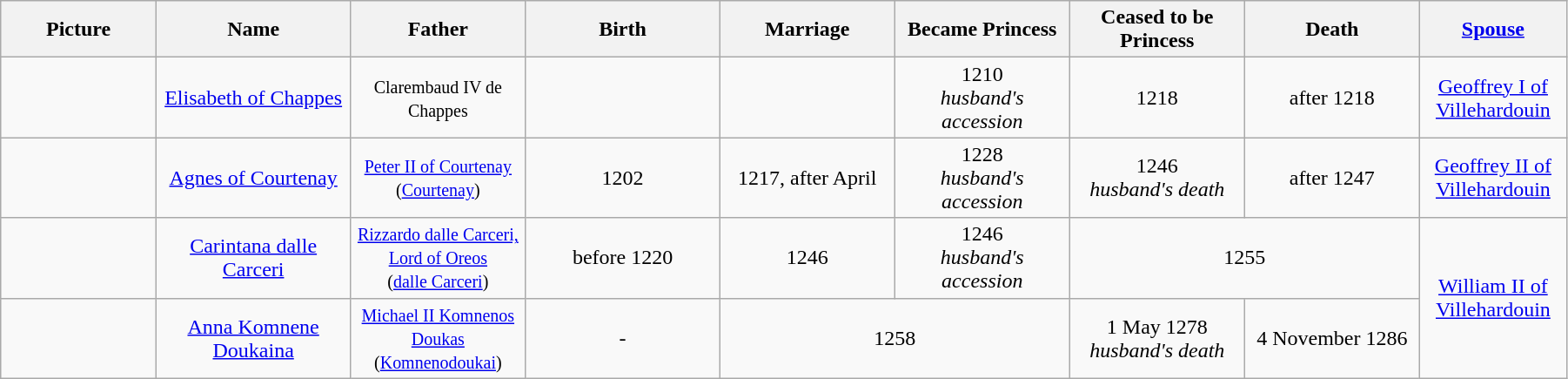<table style="width:95%;" class="wikitable">
<tr>
<th style="width:8%;">Picture</th>
<th style="width:10%;">Name</th>
<th style="width:9%;">Father</th>
<th style="width:10%;">Birth</th>
<th style="width:9%;">Marriage</th>
<th style="width:9%;">Became Princess</th>
<th style="width:9%;">Ceased to be Princess</th>
<th style="width:9%;">Death</th>
<th style="width:6%;"><a href='#'>Spouse</a></th>
</tr>
<tr>
<td style="text-align:center;"></td>
<td style="text-align:center;"><a href='#'>Elisabeth of Chappes</a></td>
<td style="text-align:center;"><small>Clarembaud IV de Chappes</small></td>
<td style="text-align:center;"></td>
<td style="text-align:center;"></td>
<td style="text-align:center;">1210<br><em>husband's accession</em></td>
<td style="text-align:center;">1218</td>
<td style="text-align:center;">after 1218</td>
<td style="text-align:center;"><a href='#'>Geoffrey I of Villehardouin</a></td>
</tr>
<tr>
<td style="text-align:center;"></td>
<td style="text-align:center;"><a href='#'>Agnes of Courtenay</a></td>
<td style="text-align:center;"><small><a href='#'>Peter II of Courtenay</a><br>(<a href='#'>Courtenay</a>)</small></td>
<td style="text-align:center;">1202</td>
<td style="text-align:center;">1217, after April</td>
<td style="text-align:center;">1228<br><em>husband's accession</em></td>
<td style="text-align:center;">1246<br><em>husband's death</em></td>
<td style="text-align:center;">after 1247</td>
<td style="text-align:center;"><a href='#'>Geoffrey II of Villehardouin</a></td>
</tr>
<tr>
<td style="text-align:center;"></td>
<td style="text-align:center;"><a href='#'>Carintana dalle Carceri</a></td>
<td style="text-align:center;"><small><a href='#'>Rizzardo dalle Carceri, Lord of Oreos</a><br>(<a href='#'>dalle Carceri</a>)</small></td>
<td style="text-align:center;">before 1220</td>
<td style="text-align:center;">1246</td>
<td style="text-align:center;">1246<br><em>husband's accession</em></td>
<td style="text-align:center;" colspan="2">1255</td>
<td style="text-align:center;" rowspan="2"><a href='#'>William II of Villehardouin</a></td>
</tr>
<tr>
<td style="text-align:center;"></td>
<td style="text-align:center;"><a href='#'>Anna Komnene Doukaina</a></td>
<td style="text-align:center;"><small><a href='#'>Michael II Komnenos Doukas</a><br>(<a href='#'>Komnenodoukai</a>)</small></td>
<td style="text-align:center;">-</td>
<td style="text-align:center;" colspan="2">1258</td>
<td style="text-align:center;">1 May 1278<br><em>husband's death</em></td>
<td style="text-align:center;">4 November 1286</td>
</tr>
</table>
